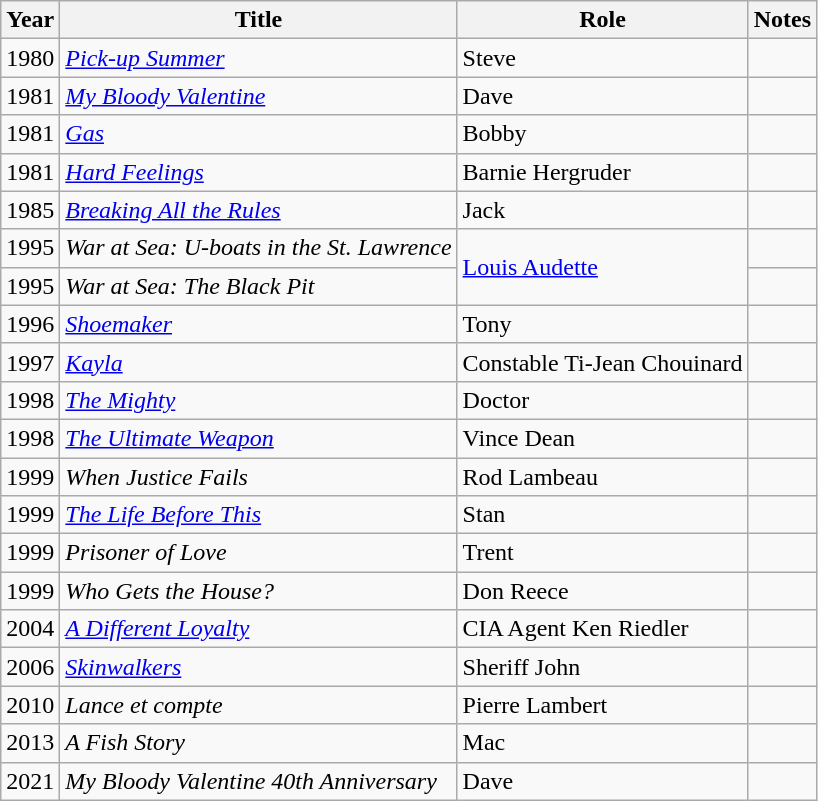<table class="wikitable sortable">
<tr>
<th>Year</th>
<th>Title</th>
<th>Role</th>
<th>Notes</th>
</tr>
<tr>
<td>1980</td>
<td><em><a href='#'>Pick-up Summer</a></em></td>
<td>Steve</td>
<td></td>
</tr>
<tr>
<td>1981</td>
<td><a href='#'><em>My Bloody Valentine</em></a></td>
<td>Dave</td>
<td></td>
</tr>
<tr>
<td>1981</td>
<td><a href='#'><em>Gas</em></a></td>
<td>Bobby</td>
<td></td>
</tr>
<tr>
<td>1981</td>
<td><a href='#'><em>Hard Feelings</em></a></td>
<td>Barnie Hergruder</td>
<td></td>
</tr>
<tr>
<td>1985</td>
<td><a href='#'><em>Breaking All the Rules</em></a></td>
<td>Jack</td>
<td></td>
</tr>
<tr>
<td>1995</td>
<td><em>War at Sea: U-boats in the St. Lawrence</em></td>
<td rowspan="2"><a href='#'>Louis Audette</a></td>
<td></td>
</tr>
<tr>
<td>1995</td>
<td><em>War at Sea: The Black Pit</em></td>
<td></td>
</tr>
<tr>
<td>1996</td>
<td><a href='#'><em>Shoemaker</em></a></td>
<td>Tony</td>
<td></td>
</tr>
<tr>
<td>1997</td>
<td><em><a href='#'>Kayla</a></em></td>
<td>Constable Ti-Jean Chouinard</td>
<td></td>
</tr>
<tr>
<td>1998</td>
<td><em><a href='#'>The Mighty</a></em></td>
<td>Doctor</td>
<td></td>
</tr>
<tr>
<td>1998</td>
<td><em><a href='#'>The Ultimate Weapon</a></em></td>
<td>Vince Dean</td>
<td></td>
</tr>
<tr>
<td>1999</td>
<td><em>When Justice Fails</em></td>
<td>Rod Lambeau</td>
<td></td>
</tr>
<tr>
<td>1999</td>
<td><em><a href='#'>The Life Before This</a></em></td>
<td>Stan</td>
<td></td>
</tr>
<tr>
<td>1999</td>
<td><em>Prisoner of Love</em></td>
<td>Trent</td>
<td></td>
</tr>
<tr>
<td>1999</td>
<td><em>Who Gets the House?</em></td>
<td>Don Reece</td>
<td></td>
</tr>
<tr>
<td>2004</td>
<td><em><a href='#'>A Different Loyalty</a></em></td>
<td>CIA Agent Ken Riedler</td>
<td></td>
</tr>
<tr>
<td>2006</td>
<td><a href='#'><em>Skinwalkers</em></a></td>
<td>Sheriff John</td>
<td></td>
</tr>
<tr>
<td>2010</td>
<td><em>Lance et compte</em></td>
<td>Pierre Lambert</td>
<td></td>
</tr>
<tr>
<td>2013</td>
<td><em>A Fish Story</em></td>
<td>Mac</td>
<td></td>
</tr>
<tr>
<td>2021</td>
<td><em>My Bloody Valentine 40th Anniversary</em></td>
<td>Dave</td>
<td></td>
</tr>
</table>
